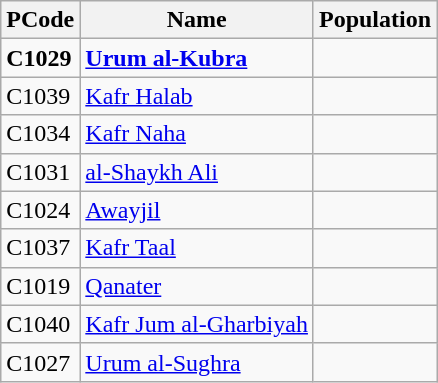<table class="wikitable sortable">
<tr>
<th>PCode</th>
<th>Name</th>
<th>Population</th>
</tr>
<tr>
<td><strong>C1029</strong></td>
<td><strong><a href='#'>Urum al-Kubra</a></strong></td>
<td align=right><strong></strong></td>
</tr>
<tr>
<td>C1039</td>
<td><a href='#'>Kafr Halab</a></td>
<td align=right></td>
</tr>
<tr>
<td>C1034</td>
<td><a href='#'>Kafr Naha</a></td>
<td align=right></td>
</tr>
<tr>
<td>C1031</td>
<td><a href='#'>al-Shaykh Ali</a></td>
<td align=right></td>
</tr>
<tr>
<td>C1024</td>
<td><a href='#'>Awayjil</a></td>
<td align=right></td>
</tr>
<tr>
<td>C1037</td>
<td><a href='#'>Kafr Taal</a></td>
<td align=right></td>
</tr>
<tr>
<td>C1019</td>
<td><a href='#'>Qanater</a></td>
<td align=right></td>
</tr>
<tr>
<td>C1040</td>
<td><a href='#'>Kafr Jum al-Gharbiyah</a></td>
<td align=right></td>
</tr>
<tr>
<td>C1027</td>
<td><a href='#'>Urum al-Sughra</a></td>
<td align=right></td>
</tr>
</table>
